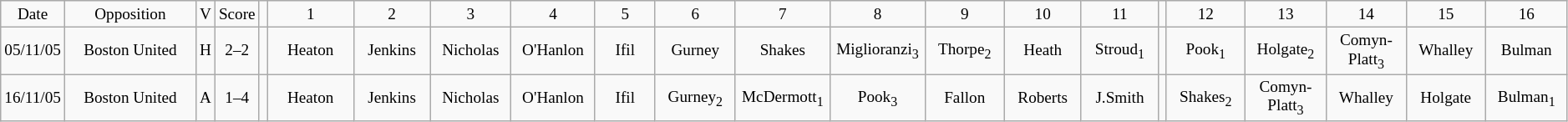<table class="wikitable" style="font-size: 80%; text-align: center;">
<tr style="text-align:center;">
<td style="width:10px; ">Date</td>
<td style="width:150px; ">Opposition</td>
<td style="width:5px; ">V</td>
<td style="width:5px; ">Score</td>
<td style="width:1px; text-align:center;"></td>
<td style="width:95px; ">1</td>
<td style="width:75px; ">2</td>
<td style="width:75px; ">3</td>
<td style="width:75px; ">4</td>
<td style="width:75px; ">5</td>
<td style="width:75px; ">6</td>
<td style="width:75px; ">7</td>
<td style="width:75px; ">8</td>
<td style="width:75px; ">9</td>
<td style="width:75px; ">10</td>
<td style="width:75px; ">11</td>
<td style="width:1px; text-align:center;"></td>
<td style="width:75px; ">12</td>
<td style="width:75px; ">13</td>
<td style="width:75px; ">14</td>
<td style="width:75px; ">15</td>
<td style="width:75px; ">16</td>
</tr>
<tr>
<td>05/11/05</td>
<td>Boston United</td>
<td>H</td>
<td>2–2</td>
<td></td>
<td>Heaton</td>
<td>Jenkins</td>
<td>Nicholas</td>
<td>O'Hanlon</td>
<td>Ifil</td>
<td>Gurney</td>
<td>Shakes</td>
<td>Miglioranzi<sub>3</sub></td>
<td>Thorpe<sub>2</sub></td>
<td>Heath</td>
<td>Stroud<sub>1</sub></td>
<td></td>
<td>Pook<sub>1</sub></td>
<td>Holgate<sub>2</sub></td>
<td>Comyn-Platt<sub>3</sub></td>
<td>Whalley</td>
<td>Bulman</td>
</tr>
<tr>
<td>16/11/05</td>
<td>Boston United</td>
<td>A</td>
<td>1–4</td>
<td></td>
<td>Heaton</td>
<td>Jenkins</td>
<td>Nicholas</td>
<td>O'Hanlon</td>
<td>Ifil</td>
<td>Gurney<sub>2</sub></td>
<td>McDermott<sub>1</sub></td>
<td>Pook<sub>3</sub></td>
<td>Fallon</td>
<td>Roberts</td>
<td>J.Smith</td>
<td></td>
<td>Shakes<sub>2</sub></td>
<td>Comyn-Platt<sub>3</sub></td>
<td>Whalley</td>
<td>Holgate</td>
<td>Bulman<sub>1</sub></td>
</tr>
</table>
